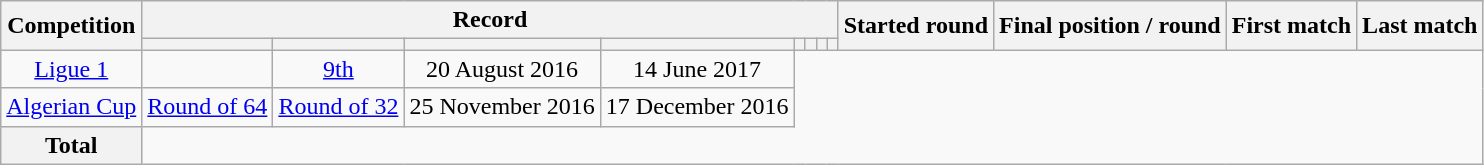<table class="wikitable" style="text-align: center">
<tr>
<th rowspan=2>Competition</th>
<th colspan=8>Record</th>
<th rowspan=2>Started round</th>
<th rowspan=2>Final position / round</th>
<th rowspan=2>First match</th>
<th rowspan=2>Last match</th>
</tr>
<tr>
<th></th>
<th></th>
<th></th>
<th></th>
<th></th>
<th></th>
<th></th>
<th></th>
</tr>
<tr>
<td><a href='#'>Ligue 1</a><br></td>
<td></td>
<td><a href='#'>9th</a></td>
<td>20 August 2016</td>
<td>14 June 2017</td>
</tr>
<tr>
<td><a href='#'>Algerian Cup</a><br></td>
<td><a href='#'>Round of 64</a></td>
<td><a href='#'>Round of 32</a></td>
<td>25 November 2016</td>
<td>17 December 2016</td>
</tr>
<tr>
<th>Total<br></th>
</tr>
</table>
